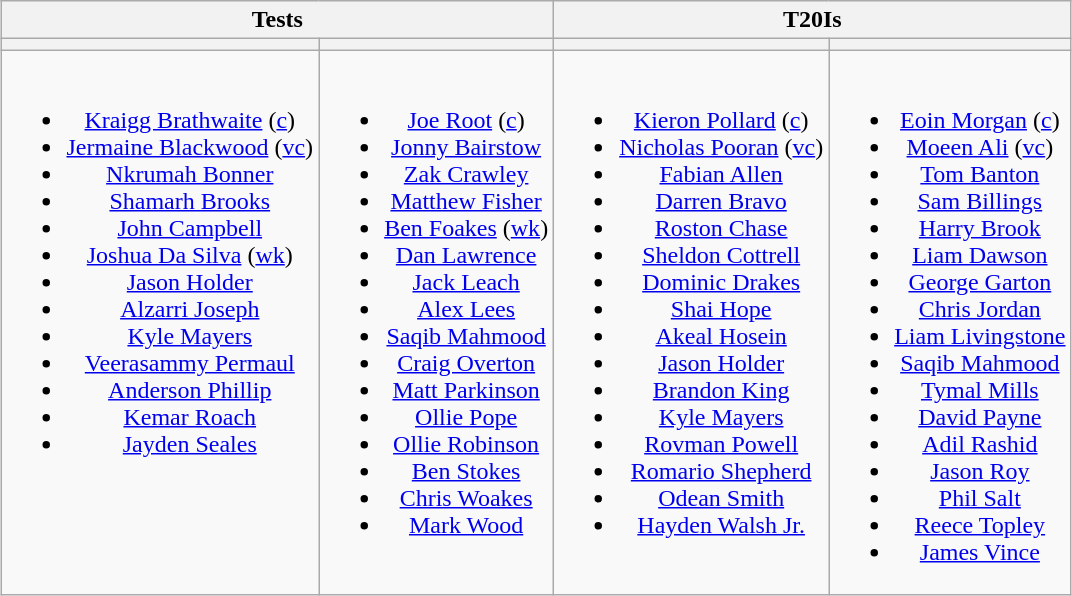<table class="wikitable" style="text-align:center; margin:auto">
<tr>
<th colspan=2>Tests</th>
<th colspan=2>T20Is</th>
</tr>
<tr>
<th></th>
<th></th>
<th></th>
<th></th>
</tr>
<tr style="vertical-align:top">
<td><br><ul><li><a href='#'>Kraigg Brathwaite</a> (<a href='#'>c</a>)</li><li><a href='#'>Jermaine Blackwood</a> (<a href='#'>vc</a>)</li><li><a href='#'>Nkrumah Bonner</a></li><li><a href='#'>Shamarh Brooks</a></li><li><a href='#'>John Campbell</a></li><li><a href='#'>Joshua Da Silva</a> (<a href='#'>wk</a>)</li><li><a href='#'>Jason Holder</a></li><li><a href='#'>Alzarri Joseph</a></li><li><a href='#'>Kyle Mayers</a></li><li><a href='#'>Veerasammy Permaul</a></li><li><a href='#'>Anderson Phillip</a></li><li><a href='#'>Kemar Roach</a></li><li><a href='#'>Jayden Seales</a></li></ul></td>
<td><br><ul><li><a href='#'>Joe Root</a> (<a href='#'>c</a>)</li><li><a href='#'>Jonny Bairstow</a></li><li><a href='#'>Zak Crawley</a></li><li><a href='#'>Matthew Fisher</a></li><li><a href='#'>Ben Foakes</a> (<a href='#'>wk</a>)</li><li><a href='#'>Dan Lawrence</a></li><li><a href='#'>Jack Leach</a></li><li><a href='#'>Alex Lees</a></li><li><a href='#'>Saqib Mahmood</a></li><li><a href='#'>Craig Overton</a></li><li><a href='#'>Matt Parkinson</a></li><li><a href='#'>Ollie Pope</a></li><li><a href='#'>Ollie Robinson</a></li><li><a href='#'>Ben Stokes</a></li><li><a href='#'>Chris Woakes</a></li><li><a href='#'>Mark Wood</a></li></ul></td>
<td><br><ul><li><a href='#'>Kieron Pollard</a> (<a href='#'>c</a>)</li><li><a href='#'>Nicholas Pooran</a> (<a href='#'>vc</a>)</li><li><a href='#'>Fabian Allen</a></li><li><a href='#'>Darren Bravo</a></li><li><a href='#'>Roston Chase</a></li><li><a href='#'>Sheldon Cottrell</a></li><li><a href='#'>Dominic Drakes</a></li><li><a href='#'>Shai Hope</a></li><li><a href='#'>Akeal Hosein</a></li><li><a href='#'>Jason Holder</a></li><li><a href='#'>Brandon King</a></li><li><a href='#'>Kyle Mayers</a></li><li><a href='#'>Rovman Powell</a></li><li><a href='#'>Romario Shepherd</a></li><li><a href='#'>Odean Smith</a></li><li><a href='#'>Hayden Walsh Jr.</a></li></ul></td>
<td><br><ul><li><a href='#'>Eoin Morgan</a> (<a href='#'>c</a>)</li><li><a href='#'>Moeen Ali</a> (<a href='#'>vc</a>)</li><li><a href='#'>Tom Banton</a></li><li><a href='#'>Sam Billings</a></li><li><a href='#'>Harry Brook</a></li><li><a href='#'>Liam Dawson</a></li><li><a href='#'>George Garton</a></li><li><a href='#'>Chris Jordan</a></li><li><a href='#'>Liam Livingstone</a></li><li><a href='#'>Saqib Mahmood</a></li><li><a href='#'>Tymal Mills</a></li><li><a href='#'>David Payne</a></li><li><a href='#'>Adil Rashid</a></li><li><a href='#'>Jason Roy</a></li><li><a href='#'>Phil Salt</a></li><li><a href='#'>Reece Topley</a></li><li><a href='#'>James Vince</a></li></ul></td>
</tr>
</table>
